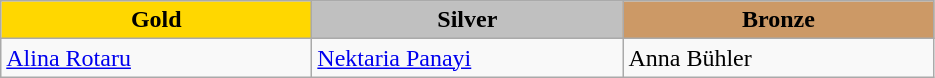<table class="wikitable" style="text-align:left">
<tr align="center">
<td width=200 bgcolor=gold><strong>Gold</strong></td>
<td width=200 bgcolor=silver><strong>Silver</strong></td>
<td width=200 bgcolor=CC9966><strong>Bronze</strong></td>
</tr>
<tr>
<td><a href='#'>Alina Rotaru</a><br></td>
<td><a href='#'>Nektaria Panayi</a><br></td>
<td>Anna Bühler<br></td>
</tr>
</table>
